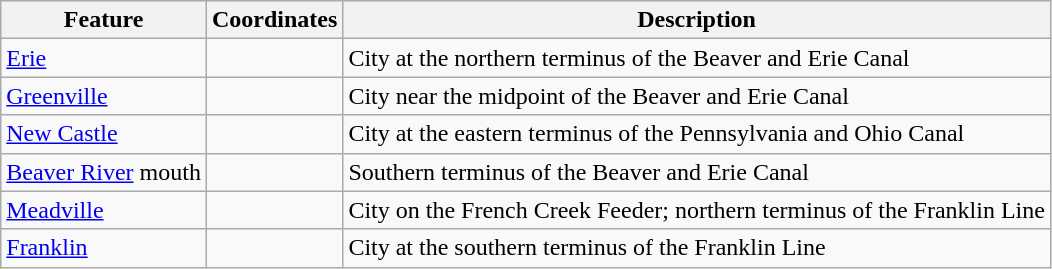<table class="wikitable">
<tr>
<th>Feature</th>
<th>Coordinates</th>
<th>Description</th>
</tr>
<tr>
<td><a href='#'>Erie</a></td>
<td></td>
<td>City at the northern terminus of the Beaver and Erie Canal</td>
</tr>
<tr>
<td><a href='#'>Greenville</a></td>
<td></td>
<td>City near the midpoint of the Beaver and Erie Canal</td>
</tr>
<tr>
<td><a href='#'>New Castle</a></td>
<td></td>
<td>City at the eastern terminus of the Pennsylvania and Ohio Canal</td>
</tr>
<tr>
<td><a href='#'>Beaver River</a> mouth</td>
<td></td>
<td>Southern terminus of the Beaver and Erie Canal</td>
</tr>
<tr>
<td><a href='#'>Meadville</a></td>
<td></td>
<td>City on the French Creek Feeder; northern terminus of the Franklin Line</td>
</tr>
<tr>
<td><a href='#'>Franklin</a></td>
<td></td>
<td>City at the southern terminus of the Franklin Line</td>
</tr>
</table>
